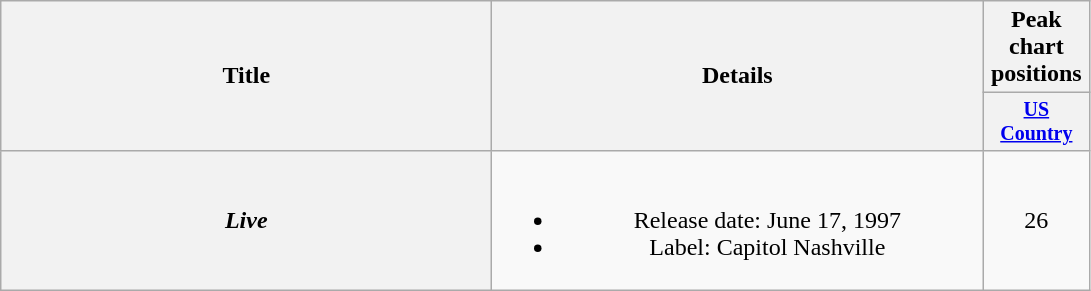<table class="wikitable plainrowheaders" style="text-align:center;">
<tr>
<th rowspan="2" style="width:20em;">Title</th>
<th rowspan="2" style="width:20em;">Details</th>
<th>Peak chart<br>positions</th>
</tr>
<tr style="font-size:smaller;">
<th width="65"><a href='#'>US Country</a></th>
</tr>
<tr>
<th scope="row"><em>Live</em></th>
<td><br><ul><li>Release date: June 17, 1997</li><li>Label: Capitol Nashville</li></ul></td>
<td>26</td>
</tr>
</table>
